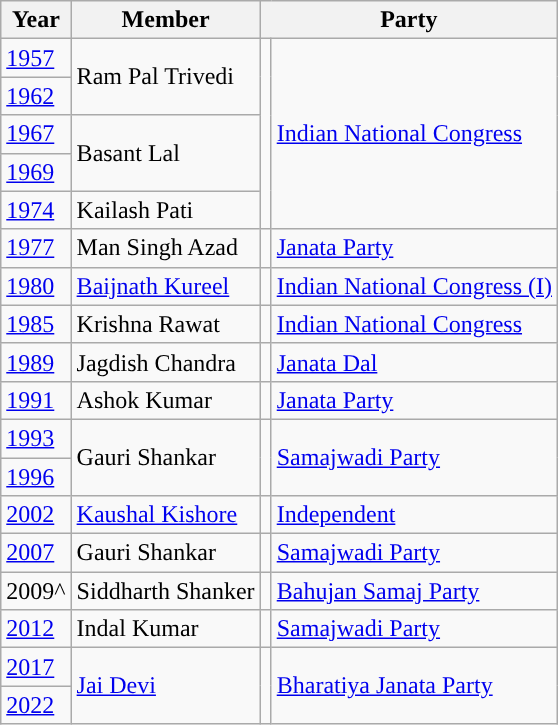<table class="wikitable">
<tr>
<th>Year</th>
<th>Member</th>
<th colspan="2">Party</th>
</tr>
<tr>
<td><a href='#'>1957</a></td>
<td rowspan="2">Ram Pal Trivedi</td>
<td rowspan="5" style="background-color: "></td>
<td rowspan="5"><a href='#'>Indian National Congress</a></td>
</tr>
<tr>
<td><a href='#'>1962</a></td>
</tr>
<tr>
<td><a href='#'>1967</a></td>
<td rowspan="2">Basant Lal</td>
</tr>
<tr>
<td><a href='#'>1969</a></td>
</tr>
<tr>
<td><a href='#'>1974</a></td>
<td>Kailash Pati</td>
</tr>
<tr>
<td><a href='#'>1977</a></td>
<td>Man Singh Azad</td>
<td style="background-color: "></td>
<td><a href='#'>Janata Party</a></td>
</tr>
<tr>
<td><a href='#'>1980</a></td>
<td><a href='#'>Baijnath Kureel</a></td>
<td style="background-color: "></td>
<td><a href='#'>Indian National Congress (I)</a></td>
</tr>
<tr>
<td><a href='#'>1985</a></td>
<td>Krishna Rawat</td>
<td style="background-color: "></td>
<td><a href='#'>Indian National Congress</a></td>
</tr>
<tr>
<td><a href='#'>1989</a></td>
<td>Jagdish Chandra</td>
<td style="background-color: "></td>
<td><a href='#'>Janata Dal</a></td>
</tr>
<tr>
<td><a href='#'>1991</a></td>
<td>Ashok Kumar</td>
<td style="background-color: "></td>
<td><a href='#'>Janata Party</a></td>
</tr>
<tr>
<td><a href='#'>1993</a></td>
<td rowspan="2">Gauri Shankar</td>
<td rowspan="2" style="background-color: "></td>
<td rowspan="2"><a href='#'>Samajwadi Party</a></td>
</tr>
<tr>
<td><a href='#'>1996</a></td>
</tr>
<tr>
<td><a href='#'>2002</a></td>
<td><a href='#'>Kaushal Kishore</a></td>
<td style="background-color: "></td>
<td><a href='#'>Independent</a></td>
</tr>
<tr>
<td><a href='#'>2007</a></td>
<td>Gauri Shankar</td>
<td style="background-color: "></td>
<td><a href='#'>Samajwadi Party</a></td>
</tr>
<tr>
<td>2009^</td>
<td>Siddharth Shanker</td>
<td style="background-color: "></td>
<td><a href='#'>Bahujan Samaj Party</a></td>
</tr>
<tr>
<td><a href='#'>2012</a></td>
<td>Indal Kumar</td>
<td style="background-color: "></td>
<td><a href='#'>Samajwadi Party</a></td>
</tr>
<tr>
<td><a href='#'>2017</a></td>
<td rowspan="2"><a href='#'>Jai Devi</a></td>
<td rowspan="2" style="background-color: "></td>
<td rowspan="2"><a href='#'>Bharatiya Janata Party</a></td>
</tr>
<tr>
<td><a href='#'>2022</a></td>
</tr>
</table>
